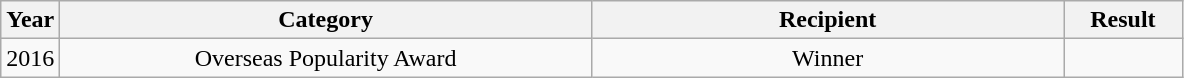<table class="wikitable" style="text-align:center">
<tr>
<th width="5%">Year</th>
<th width="45%">Category</th>
<th width="40%">Recipient</th>
<th width="10%">Result</th>
</tr>
<tr>
<td>2016</td>
<td>Overseas Popularity Award</td>
<td>Winner</td>
<td></td>
</tr>
</table>
